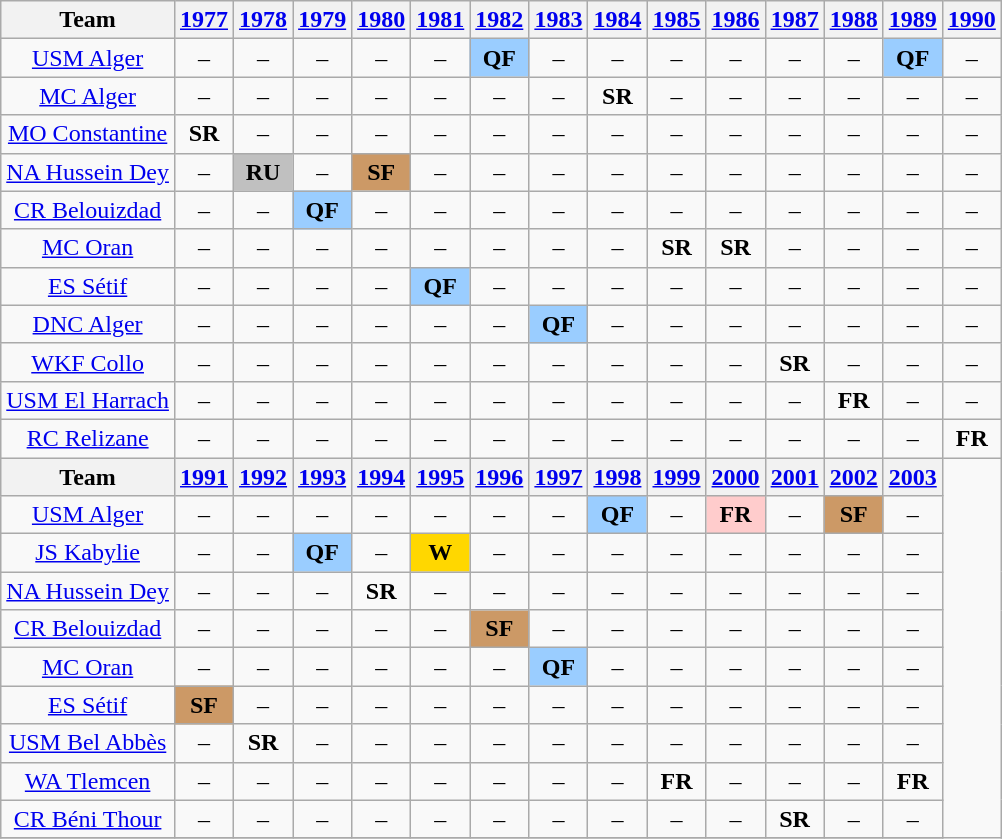<table class="wikitable" style="text-align: center">
<tr>
<th>Team</th>
<th><a href='#'>1977</a></th>
<th><a href='#'>1978</a></th>
<th><a href='#'>1979</a></th>
<th><a href='#'>1980</a></th>
<th><a href='#'>1981</a></th>
<th><a href='#'>1982</a></th>
<th><a href='#'>1983</a></th>
<th><a href='#'>1984</a></th>
<th><a href='#'>1985</a></th>
<th><a href='#'>1986</a></th>
<th><a href='#'>1987</a></th>
<th><a href='#'>1988</a></th>
<th><a href='#'>1989</a></th>
<th><a href='#'>1990</a></th>
</tr>
<tr>
<td><a href='#'>USM Alger</a></td>
<td>–</td>
<td>–</td>
<td>–</td>
<td>–</td>
<td>–</td>
<td style="background:#9acdff;"><strong>QF</strong></td>
<td>–</td>
<td>–</td>
<td>–</td>
<td>–</td>
<td>–</td>
<td>–</td>
<td style="background:#9acdff;"><strong>QF</strong></td>
<td>–</td>
</tr>
<tr>
<td><a href='#'>MC Alger</a></td>
<td>–</td>
<td>–</td>
<td>–</td>
<td>–</td>
<td>–</td>
<td>–</td>
<td>–</td>
<td><strong>SR</strong></td>
<td>–</td>
<td>–</td>
<td>–</td>
<td>–</td>
<td>–</td>
<td>–</td>
</tr>
<tr>
<td><a href='#'>MO Constantine</a></td>
<td><strong>SR</strong></td>
<td>–</td>
<td>–</td>
<td>–</td>
<td>–</td>
<td>–</td>
<td>–</td>
<td>–</td>
<td>–</td>
<td>–</td>
<td>–</td>
<td>–</td>
<td>–</td>
<td>–</td>
</tr>
<tr>
<td><a href='#'>NA Hussein Dey</a></td>
<td>–</td>
<td style="background:silver;"><strong>RU</strong></td>
<td>–</td>
<td style="background:#c96;"><strong>SF</strong></td>
<td>–</td>
<td>–</td>
<td>–</td>
<td>–</td>
<td>–</td>
<td>–</td>
<td>–</td>
<td>–</td>
<td>–</td>
<td>–</td>
</tr>
<tr>
<td><a href='#'>CR Belouizdad</a></td>
<td>–</td>
<td>–</td>
<td style="background:#9acdff;"><strong>QF</strong></td>
<td>–</td>
<td>–</td>
<td>–</td>
<td>–</td>
<td>–</td>
<td>–</td>
<td>–</td>
<td>–</td>
<td>–</td>
<td>–</td>
<td>–</td>
</tr>
<tr>
<td><a href='#'>MC Oran</a></td>
<td>–</td>
<td>–</td>
<td>–</td>
<td>–</td>
<td>–</td>
<td>–</td>
<td>–</td>
<td>–</td>
<td><strong>SR</strong></td>
<td><strong>SR</strong></td>
<td>–</td>
<td>–</td>
<td>–</td>
<td>–</td>
</tr>
<tr>
<td><a href='#'>ES Sétif</a></td>
<td>–</td>
<td>–</td>
<td>–</td>
<td>–</td>
<td style="background:#9acdff;"><strong>QF</strong></td>
<td>–</td>
<td>–</td>
<td>–</td>
<td>–</td>
<td>–</td>
<td>–</td>
<td>–</td>
<td>–</td>
<td>–</td>
</tr>
<tr>
<td><a href='#'>DNC Alger</a></td>
<td>–</td>
<td>–</td>
<td>–</td>
<td>–</td>
<td>–</td>
<td>–</td>
<td style="background:#9acdff;"><strong>QF</strong></td>
<td>–</td>
<td>–</td>
<td>–</td>
<td>–</td>
<td>–</td>
<td>–</td>
<td>–</td>
</tr>
<tr>
<td><a href='#'>WKF Collo</a></td>
<td>–</td>
<td>–</td>
<td>–</td>
<td>–</td>
<td>–</td>
<td>–</td>
<td>–</td>
<td>–</td>
<td>–</td>
<td>–</td>
<td><strong>SR</strong></td>
<td>–</td>
<td>–</td>
<td>–</td>
</tr>
<tr>
<td><a href='#'>USM El Harrach</a></td>
<td>–</td>
<td>–</td>
<td>–</td>
<td>–</td>
<td>–</td>
<td>–</td>
<td>–</td>
<td>–</td>
<td>–</td>
<td>–</td>
<td>–</td>
<td><strong>FR</strong></td>
<td>–</td>
<td>–</td>
</tr>
<tr>
<td><a href='#'>RC Relizane</a></td>
<td>–</td>
<td>–</td>
<td>–</td>
<td>–</td>
<td>–</td>
<td>–</td>
<td>–</td>
<td>–</td>
<td>–</td>
<td>–</td>
<td>–</td>
<td>–</td>
<td>–</td>
<td><strong>FR</strong></td>
</tr>
<tr>
<th>Team</th>
<th><a href='#'>1991</a></th>
<th><a href='#'>1992</a></th>
<th><a href='#'>1993</a></th>
<th><a href='#'>1994</a></th>
<th><a href='#'>1995</a></th>
<th><a href='#'>1996</a></th>
<th><a href='#'>1997</a></th>
<th><a href='#'>1998</a></th>
<th><a href='#'>1999</a></th>
<th><a href='#'>2000</a></th>
<th><a href='#'>2001</a></th>
<th><a href='#'>2002</a></th>
<th><a href='#'>2003</a></th>
</tr>
<tr>
<td><a href='#'>USM Alger</a></td>
<td>–</td>
<td>–</td>
<td>–</td>
<td>–</td>
<td>–</td>
<td>–</td>
<td>–</td>
<td style="background:#9acdff;"><strong>QF</strong></td>
<td>–</td>
<td style="background:#ffcccc;"><strong>FR</strong></td>
<td>–</td>
<td style="background:#c96;"><strong>SF</strong></td>
<td>–</td>
</tr>
<tr>
<td><a href='#'>JS Kabylie</a></td>
<td>–</td>
<td>–</td>
<td style="background:#9acdff;"><strong>QF</strong></td>
<td>–</td>
<td style="background:gold;"><strong>W</strong></td>
<td>–</td>
<td>–</td>
<td>–</td>
<td>–</td>
<td>–</td>
<td>–</td>
<td>–</td>
<td>–</td>
</tr>
<tr>
<td><a href='#'>NA Hussein Dey</a></td>
<td>–</td>
<td>–</td>
<td>–</td>
<td><strong>SR</strong></td>
<td>–</td>
<td>–</td>
<td>–</td>
<td>–</td>
<td>–</td>
<td>–</td>
<td>–</td>
<td>–</td>
<td>–</td>
</tr>
<tr>
<td><a href='#'>CR Belouizdad</a></td>
<td>–</td>
<td>–</td>
<td>–</td>
<td>–</td>
<td>–</td>
<td style="background:#c96;"><strong>SF</strong></td>
<td>–</td>
<td>–</td>
<td>–</td>
<td>–</td>
<td>–</td>
<td>–</td>
<td>–</td>
</tr>
<tr>
<td><a href='#'>MC Oran</a></td>
<td>–</td>
<td>–</td>
<td>–</td>
<td>–</td>
<td>–</td>
<td>–</td>
<td style="background:#9acdff;"><strong>QF</strong></td>
<td>–</td>
<td>–</td>
<td>–</td>
<td>–</td>
<td>–</td>
<td>–</td>
</tr>
<tr>
<td><a href='#'>ES Sétif</a></td>
<td style="background:#c96;"><strong>SF</strong></td>
<td>–</td>
<td>–</td>
<td>–</td>
<td>–</td>
<td>–</td>
<td>–</td>
<td>–</td>
<td>–</td>
<td>–</td>
<td>–</td>
<td>–</td>
<td>–</td>
</tr>
<tr>
<td><a href='#'>USM Bel Abbès</a></td>
<td>–</td>
<td><strong>SR</strong></td>
<td>–</td>
<td>–</td>
<td>–</td>
<td>–</td>
<td>–</td>
<td>–</td>
<td>–</td>
<td>–</td>
<td>–</td>
<td>–</td>
<td>–</td>
</tr>
<tr>
<td><a href='#'>WA Tlemcen</a></td>
<td>–</td>
<td>–</td>
<td>–</td>
<td>–</td>
<td>–</td>
<td>–</td>
<td>–</td>
<td>–</td>
<td><strong>FR</strong></td>
<td>–</td>
<td>–</td>
<td>–</td>
<td><strong>FR</strong></td>
</tr>
<tr>
<td><a href='#'>CR Béni Thour</a></td>
<td>–</td>
<td>–</td>
<td>–</td>
<td>–</td>
<td>–</td>
<td>–</td>
<td>–</td>
<td>–</td>
<td>–</td>
<td>–</td>
<td><strong>SR</strong></td>
<td>–</td>
<td>–</td>
</tr>
<tr>
</tr>
</table>
